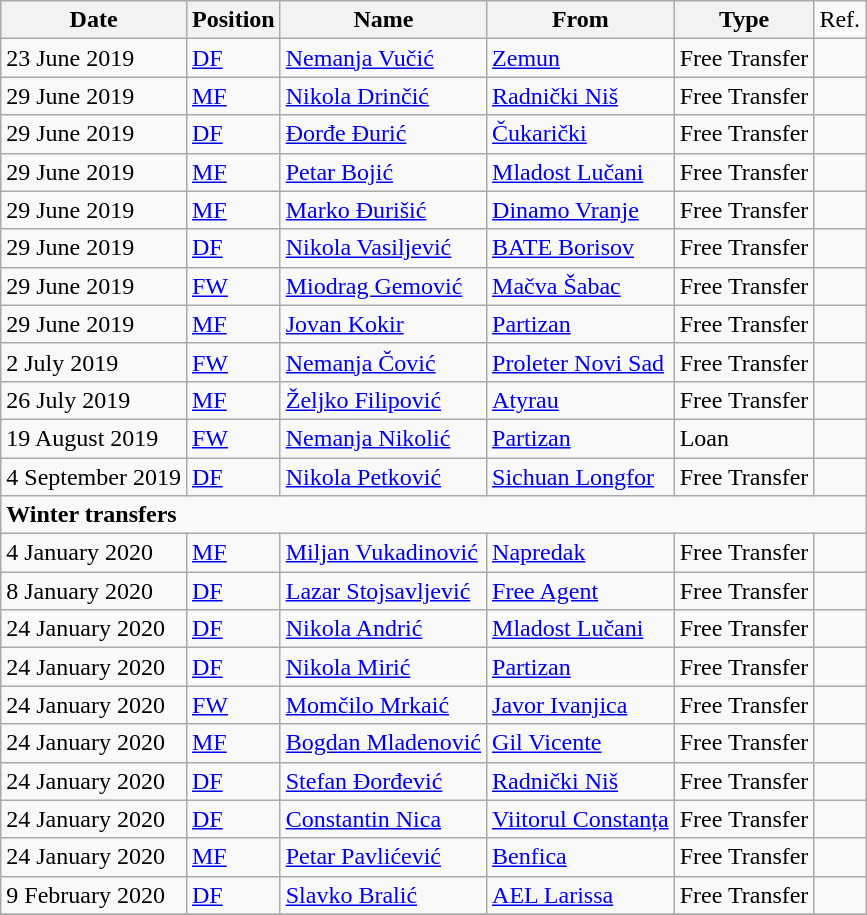<table class="wikitable">
<tr>
<th>Date</th>
<th>Position</th>
<th>Name</th>
<th>From</th>
<th>Type</th>
<td>Ref.</td>
</tr>
<tr>
<td>23 June 2019</td>
<td><a href='#'>DF</a></td>
<td> <a href='#'>Nemanja Vučić</a></td>
<td> <a href='#'>Zemun</a></td>
<td>Free Transfer</td>
<td></td>
</tr>
<tr>
<td>29 June 2019</td>
<td><a href='#'>MF</a></td>
<td> <a href='#'>Nikola Drinčić</a></td>
<td> <a href='#'>Radnički Niš</a></td>
<td>Free Transfer</td>
<td></td>
</tr>
<tr>
<td>29 June 2019</td>
<td><a href='#'>DF</a></td>
<td> <a href='#'>Đorđe Đurić</a></td>
<td> <a href='#'>Čukarički</a></td>
<td>Free Transfer</td>
<td></td>
</tr>
<tr>
<td>29 June 2019</td>
<td><a href='#'>MF</a></td>
<td> <a href='#'>Petar Bojić</a></td>
<td> <a href='#'>Mladost Lučani</a></td>
<td>Free Transfer</td>
<td></td>
</tr>
<tr>
<td>29 June 2019</td>
<td><a href='#'>MF</a></td>
<td> <a href='#'>Marko Đurišić</a></td>
<td> <a href='#'>Dinamo Vranje</a></td>
<td>Free Transfer</td>
<td></td>
</tr>
<tr>
<td>29 June 2019</td>
<td><a href='#'>DF</a></td>
<td> <a href='#'>Nikola Vasiljević</a></td>
<td><em></em> <a href='#'>BATE Borisov</a></td>
<td>Free Transfer</td>
<td></td>
</tr>
<tr>
<td>29 June 2019</td>
<td><a href='#'><abbr>FW</abbr></a></td>
<td> <a href='#'>Miodrag Gemović</a></td>
<td> <a href='#'>Mačva Šabac</a></td>
<td>Free Transfer</td>
<td></td>
</tr>
<tr>
<td>29 June 2019</td>
<td><a href='#'>MF</a></td>
<td> <a href='#'>Jovan Kokir</a></td>
<td> <a href='#'>Partizan</a></td>
<td>Free Transfer</td>
<td></td>
</tr>
<tr>
<td>2 July 2019</td>
<td><a href='#'><abbr>FW</abbr></a></td>
<td> <a href='#'>Nemanja Čović</a></td>
<td> <a href='#'>Proleter Novi Sad</a></td>
<td>Free Transfer</td>
<td></td>
</tr>
<tr>
<td>26 July 2019</td>
<td><a href='#'>MF</a></td>
<td> <a href='#'>Željko Filipović</a></td>
<td> <a href='#'>Atyrau</a></td>
<td>Free Transfer</td>
<td></td>
</tr>
<tr>
<td>19 August 2019</td>
<td><a href='#'><abbr>FW</abbr></a></td>
<td> <a href='#'>Nemanja Nikolić</a></td>
<td> <a href='#'>Partizan</a></td>
<td>Loan</td>
<td></td>
</tr>
<tr>
<td>4 September 2019</td>
<td><a href='#'>DF</a></td>
<td> <a href='#'>Nikola Petković</a></td>
<td> <a href='#'>Sichuan Longfor</a></td>
<td>Free Transfer</td>
<td></td>
</tr>
<tr>
<td colspan="6"><strong>Winter transfers</strong></td>
</tr>
<tr>
<td>4 January 2020</td>
<td><a href='#'>MF</a></td>
<td> <a href='#'>Miljan Vukadinović</a></td>
<td> <a href='#'>Napredak</a></td>
<td>Free Transfer</td>
<td></td>
</tr>
<tr>
<td>8 January 2020</td>
<td><a href='#'>DF</a></td>
<td> <a href='#'>Lazar Stojsavljević</a></td>
<td><a href='#'>Free Agent</a></td>
<td>Free Transfer</td>
<td></td>
</tr>
<tr>
<td>24 January 2020</td>
<td><a href='#'>DF</a></td>
<td> <a href='#'>Nikola Andrić</a></td>
<td> <a href='#'>Mladost Lučani</a></td>
<td>Free Transfer</td>
<td></td>
</tr>
<tr>
<td>24 January 2020</td>
<td><a href='#'>DF</a></td>
<td> <a href='#'>Nikola Mirić</a></td>
<td> <a href='#'>Partizan</a></td>
<td>Free Transfer</td>
<td></td>
</tr>
<tr>
<td>24 January 2020</td>
<td><a href='#'><abbr>FW</abbr></a></td>
<td> <a href='#'>Momčilo Mrkaić</a></td>
<td> <a href='#'>Javor Ivanjica</a></td>
<td>Free Transfer</td>
<td></td>
</tr>
<tr>
<td>24 January 2020</td>
<td><a href='#'>MF</a></td>
<td> <a href='#'>Bogdan Mladenović</a></td>
<td> <a href='#'>Gil Vicente</a></td>
<td>Free Transfer</td>
<td></td>
</tr>
<tr>
<td>24 January 2020</td>
<td><a href='#'>DF</a></td>
<td> <a href='#'>Stefan Đorđević</a></td>
<td> <a href='#'>Radnički Niš</a></td>
<td>Free Transfer</td>
<td></td>
</tr>
<tr>
<td>24 January 2020</td>
<td><a href='#'>DF</a></td>
<td> <a href='#'>Constantin Nica</a></td>
<td> <a href='#'>Viitorul Constanța</a></td>
<td>Free Transfer</td>
<td></td>
</tr>
<tr>
<td>24 January 2020</td>
<td><a href='#'>MF</a></td>
<td> <a href='#'>Petar Pavlićević</a></td>
<td> <a href='#'>Benfica</a></td>
<td>Free Transfer</td>
<td></td>
</tr>
<tr>
<td>9 February 2020</td>
<td><a href='#'>DF</a></td>
<td> <a href='#'>Slavko Bralić</a></td>
<td> <a href='#'>AEL Larissa</a></td>
<td>Free Transfer</td>
<td></td>
</tr>
<tr>
</tr>
</table>
